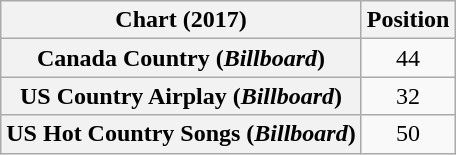<table class="wikitable sortable plainrowheaders" style="text-align:center">
<tr>
<th scope="col">Chart (2017)</th>
<th scope="col">Position</th>
</tr>
<tr>
<th scope="row">Canada Country (<em>Billboard</em>)</th>
<td>44</td>
</tr>
<tr>
<th scope="row">US Country Airplay (<em>Billboard</em>)</th>
<td>32</td>
</tr>
<tr>
<th scope="row">US Hot Country Songs (<em>Billboard</em>)</th>
<td>50</td>
</tr>
</table>
